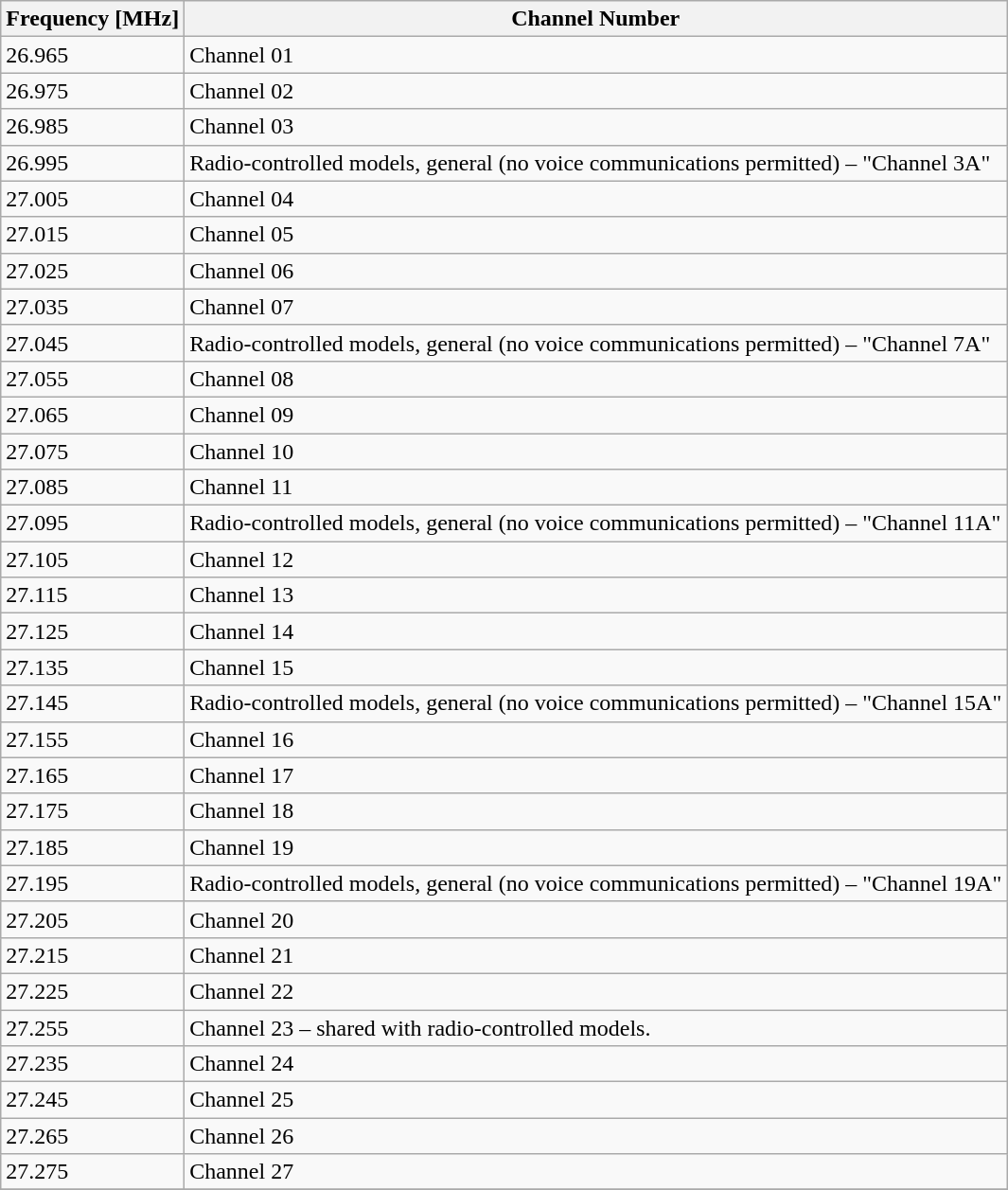<table class="wikitable">
<tr>
<th>Frequency [MHz]</th>
<th>Channel Number</th>
</tr>
<tr>
<td>26.965</td>
<td>Channel 01</td>
</tr>
<tr>
<td>26.975</td>
<td>Channel 02</td>
</tr>
<tr>
<td>26.985</td>
<td>Channel 03</td>
</tr>
<tr>
<td>26.995</td>
<td>Radio-controlled models, general (no voice communications permitted) – "Channel 3A"</td>
</tr>
<tr>
<td>27.005</td>
<td>Channel 04</td>
</tr>
<tr>
<td>27.015</td>
<td>Channel 05</td>
</tr>
<tr>
<td>27.025</td>
<td>Channel 06</td>
</tr>
<tr>
<td>27.035</td>
<td>Channel 07</td>
</tr>
<tr>
<td>27.045</td>
<td>Radio-controlled models, general (no voice communications permitted) – "Channel 7A"</td>
</tr>
<tr>
<td>27.055</td>
<td>Channel 08</td>
</tr>
<tr>
<td>27.065</td>
<td>Channel 09</td>
</tr>
<tr>
<td>27.075</td>
<td>Channel 10</td>
</tr>
<tr>
<td>27.085</td>
<td>Channel 11</td>
</tr>
<tr>
<td>27.095</td>
<td>Radio-controlled models, general (no voice communications permitted) – "Channel 11A"</td>
</tr>
<tr>
<td>27.105</td>
<td>Channel 12</td>
</tr>
<tr>
<td>27.115</td>
<td>Channel 13</td>
</tr>
<tr>
<td>27.125</td>
<td>Channel 14</td>
</tr>
<tr>
<td>27.135</td>
<td>Channel 15</td>
</tr>
<tr>
<td>27.145</td>
<td>Radio-controlled models, general (no voice communications permitted) – "Channel 15A"</td>
</tr>
<tr>
<td>27.155</td>
<td>Channel 16</td>
</tr>
<tr>
<td>27.165</td>
<td>Channel 17</td>
</tr>
<tr>
<td>27.175</td>
<td>Channel 18</td>
</tr>
<tr>
<td>27.185</td>
<td>Channel 19</td>
</tr>
<tr>
<td>27.195</td>
<td>Radio-controlled models, general (no voice communications permitted) – "Channel 19A"</td>
</tr>
<tr>
<td>27.205</td>
<td>Channel 20</td>
</tr>
<tr>
<td>27.215</td>
<td>Channel 21</td>
</tr>
<tr>
<td>27.225</td>
<td>Channel 22</td>
</tr>
<tr>
<td>27.255</td>
<td>Channel 23 – shared with radio-controlled models.</td>
</tr>
<tr>
<td>27.235</td>
<td>Channel 24</td>
</tr>
<tr>
<td>27.245</td>
<td>Channel 25</td>
</tr>
<tr>
<td>27.265</td>
<td>Channel 26</td>
</tr>
<tr>
<td>27.275</td>
<td>Channel 27</td>
</tr>
<tr>
</tr>
</table>
